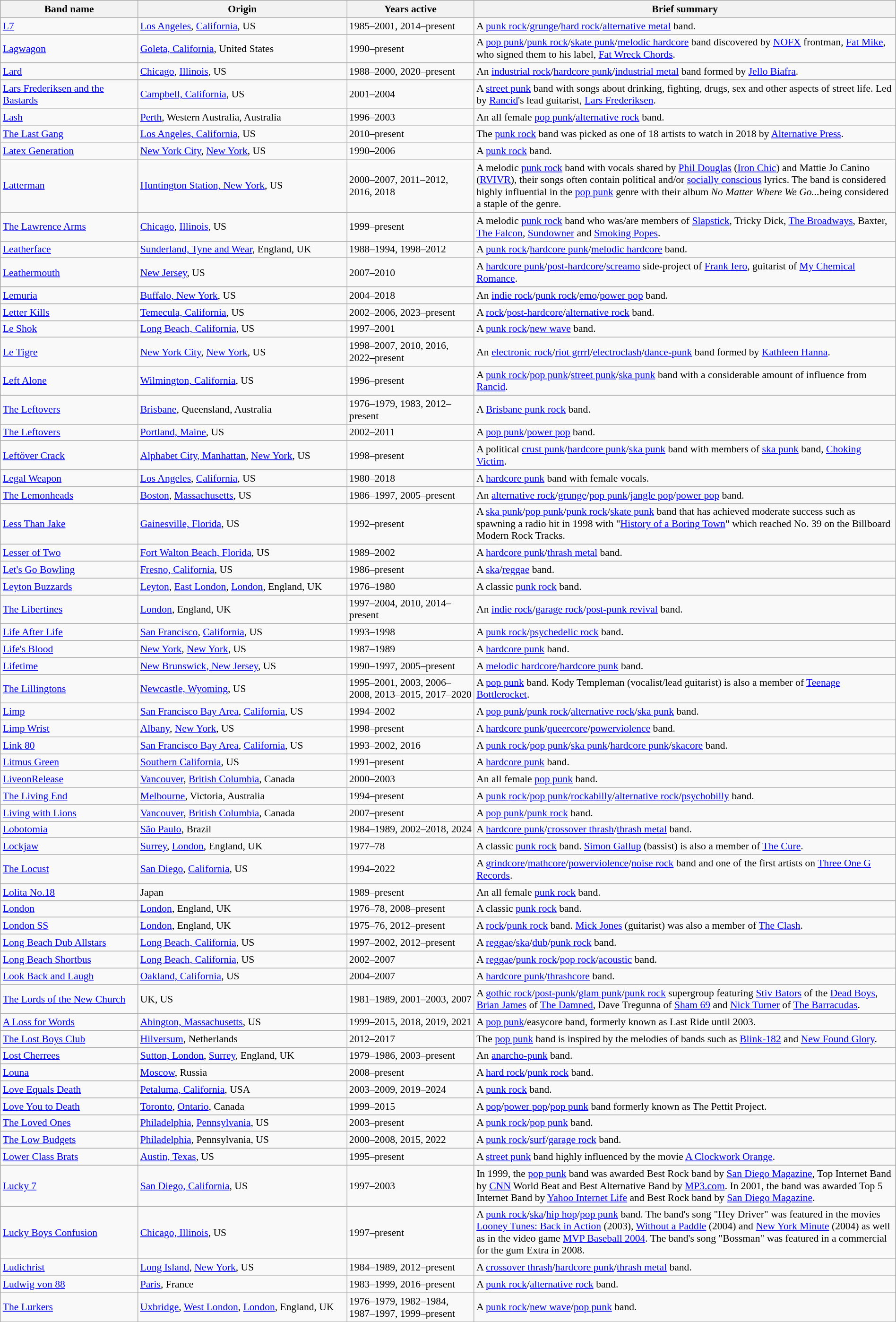<table class="wikitable" style="font-size:90%; width:100%;">
<tr>
<th style="width:13em">Band name</th>
<th style="width:20em">Origin</th>
<th style="width:12em">Years active</th>
<th>Brief summary</th>
</tr>
<tr>
<td><a href='#'>L7</a></td>
<td><a href='#'>Los Angeles</a>, <a href='#'>California</a>, US</td>
<td>1985–2001, 2014–present</td>
<td>A <a href='#'>punk rock</a>/<a href='#'>grunge</a>/<a href='#'>hard rock</a>/<a href='#'>alternative metal</a> band.</td>
</tr>
<tr>
<td><a href='#'>Lagwagon</a></td>
<td><a href='#'>Goleta, California</a>, United States</td>
<td>1990–present</td>
<td>A <a href='#'>pop punk</a>/<a href='#'>punk rock</a>/<a href='#'>skate punk</a>/<a href='#'>melodic hardcore</a> band discovered by <a href='#'>NOFX</a> frontman, <a href='#'>Fat Mike</a>, who signed them to his label, <a href='#'>Fat Wreck Chords</a>.</td>
</tr>
<tr>
<td><a href='#'>Lard</a></td>
<td><a href='#'>Chicago</a>, <a href='#'>Illinois</a>, US</td>
<td>1988–2000, 2020–present</td>
<td>An <a href='#'>industrial rock</a>/<a href='#'>hardcore punk</a>/<a href='#'>industrial metal</a> band formed by <a href='#'>Jello Biafra</a>.</td>
</tr>
<tr>
<td><a href='#'>Lars Frederiksen and the Bastards</a></td>
<td><a href='#'>Campbell, California</a>, US</td>
<td>2001–2004</td>
<td>A <a href='#'>street punk</a> band with songs about drinking, fighting, drugs, sex and other aspects of street life. Led by <a href='#'>Rancid</a>'s lead guitarist, <a href='#'>Lars Frederiksen</a>.</td>
</tr>
<tr>
<td><a href='#'>Lash</a></td>
<td><a href='#'>Perth</a>, Western Australia, Australia</td>
<td>1996–2003</td>
<td>An all female <a href='#'>pop punk</a>/<a href='#'>alternative rock</a> band.</td>
</tr>
<tr>
<td><a href='#'>The Last Gang</a></td>
<td><a href='#'>Los Angeles, California</a>, US</td>
<td>2010–present</td>
<td>The <a href='#'>punk rock</a> band was picked as one of 18 artists to watch in 2018 by <a href='#'>Alternative Press</a>.</td>
</tr>
<tr>
<td><a href='#'>Latex Generation</a></td>
<td><a href='#'>New York City</a>, <a href='#'>New York</a>, US</td>
<td>1990–2006</td>
<td>A <a href='#'>punk rock</a> band.</td>
</tr>
<tr>
<td><a href='#'>Latterman</a></td>
<td><a href='#'>Huntington Station, New York</a>, US</td>
<td>2000–2007, 2011–2012, 2016, 2018</td>
<td>A melodic <a href='#'>punk rock</a> band with vocals shared by <a href='#'>Phil Douglas</a> (<a href='#'>Iron Chic</a>) and Mattie Jo Canino (<a href='#'>RVIVR</a>), their songs often contain political and/or <a href='#'>socially conscious</a> lyrics. The band is considered highly influential in the <a href='#'>pop punk</a> genre with their album <em>No Matter Where We Go...</em>being considered a staple of the genre.</td>
</tr>
<tr>
<td><a href='#'>The Lawrence Arms</a></td>
<td><a href='#'>Chicago</a>, <a href='#'>Illinois</a>, US</td>
<td>1999–present</td>
<td>A melodic <a href='#'>punk rock</a> band who was/are members of <a href='#'>Slapstick</a>, Tricky Dick, <a href='#'>The Broadways</a>, Baxter, <a href='#'>The Falcon</a>, <a href='#'>Sundowner</a> and <a href='#'>Smoking Popes</a>.</td>
</tr>
<tr>
<td><a href='#'>Leatherface</a></td>
<td><a href='#'>Sunderland, Tyne and Wear</a>, England, UK</td>
<td>1988–1994, 1998–2012</td>
<td>A <a href='#'>punk rock</a>/<a href='#'>hardcore punk</a>/<a href='#'>melodic hardcore</a> band.</td>
</tr>
<tr>
<td><a href='#'>Leathermouth</a></td>
<td><a href='#'>New Jersey</a>, US</td>
<td>2007–2010</td>
<td>A <a href='#'>hardcore punk</a>/<a href='#'>post-hardcore</a>/<a href='#'>screamo</a> side-project of <a href='#'>Frank Iero</a>, guitarist of <a href='#'>My Chemical Romance</a>.</td>
</tr>
<tr>
<td><a href='#'>Lemuria</a></td>
<td><a href='#'>Buffalo, New York</a>, US</td>
<td>2004–2018</td>
<td>An <a href='#'>indie rock</a>/<a href='#'>punk rock</a>/<a href='#'>emo</a>/<a href='#'>power pop</a> band.</td>
</tr>
<tr>
<td><a href='#'>Letter Kills</a></td>
<td><a href='#'>Temecula, California</a>, US</td>
<td>2002–2006, 2023–present</td>
<td>A <a href='#'>rock</a>/<a href='#'>post-hardcore</a>/<a href='#'>alternative rock</a> band.</td>
</tr>
<tr>
<td><a href='#'>Le Shok</a></td>
<td><a href='#'>Long Beach, California</a>, US</td>
<td>1997–2001</td>
<td>A <a href='#'>punk rock</a>/<a href='#'>new wave</a> band.</td>
</tr>
<tr>
<td><a href='#'>Le Tigre</a></td>
<td><a href='#'>New York City</a>, <a href='#'>New York</a>, US</td>
<td>1998–2007, 2010, 2016, 2022–present</td>
<td>An <a href='#'>electronic rock</a>/<a href='#'>riot grrrl</a>/<a href='#'>electroclash</a>/<a href='#'>dance-punk</a> band formed by <a href='#'>Kathleen Hanna</a>.</td>
</tr>
<tr>
<td><a href='#'>Left Alone</a></td>
<td><a href='#'>Wilmington, California</a>, US</td>
<td>1996–present</td>
<td>A <a href='#'>punk rock</a>/<a href='#'>pop punk</a>/<a href='#'>street punk</a>/<a href='#'>ska punk</a> band with a considerable amount of influence from <a href='#'>Rancid</a>.</td>
</tr>
<tr>
<td><a href='#'>The Leftovers</a></td>
<td><a href='#'>Brisbane</a>, Queensland, Australia</td>
<td>1976–1979, 1983, 2012–present</td>
<td>A <a href='#'>Brisbane punk rock</a> band.</td>
</tr>
<tr>
<td><a href='#'>The Leftovers</a></td>
<td><a href='#'>Portland, Maine</a>, US</td>
<td>2002–2011</td>
<td>A <a href='#'>pop punk</a>/<a href='#'>power pop</a> band.</td>
</tr>
<tr>
<td><a href='#'>Leftöver Crack</a></td>
<td><a href='#'>Alphabet City, Manhattan</a>, <a href='#'>New York</a>, US</td>
<td>1998–present</td>
<td>A political <a href='#'>crust punk</a>/<a href='#'>hardcore punk</a>/<a href='#'>ska punk</a> band with members of <a href='#'>ska punk</a> band, <a href='#'>Choking Victim</a>.</td>
</tr>
<tr>
<td><a href='#'>Legal Weapon</a></td>
<td><a href='#'>Los Angeles</a>, <a href='#'>California</a>, US</td>
<td>1980–2018</td>
<td>A <a href='#'>hardcore punk</a> band with female vocals.</td>
</tr>
<tr>
<td><a href='#'>The Lemonheads</a></td>
<td><a href='#'>Boston</a>, <a href='#'>Massachusetts</a>, US</td>
<td>1986–1997, 2005–present</td>
<td>An <a href='#'>alternative rock</a>/<a href='#'>grunge</a>/<a href='#'>pop punk</a>/<a href='#'>jangle pop</a>/<a href='#'>power pop</a> band.</td>
</tr>
<tr>
<td><a href='#'>Less Than Jake</a></td>
<td><a href='#'>Gainesville, Florida</a>, US</td>
<td>1992–present</td>
<td>A <a href='#'>ska punk</a>/<a href='#'>pop punk</a>/<a href='#'>punk rock</a>/<a href='#'>skate punk</a> band that has achieved moderate success such as spawning a radio hit in 1998 with "<a href='#'>History of a Boring Town</a>" which reached No. 39 on the Billboard Modern Rock Tracks.</td>
</tr>
<tr>
<td><a href='#'>Lesser of Two</a></td>
<td><a href='#'>Fort Walton Beach, Florida</a>, US</td>
<td>1989–2002</td>
<td>A <a href='#'>hardcore punk</a>/<a href='#'>thrash metal</a> band.</td>
</tr>
<tr>
<td><a href='#'>Let's Go Bowling</a></td>
<td><a href='#'>Fresno, California</a>, US</td>
<td>1986–present</td>
<td>A <a href='#'>ska</a>/<a href='#'>reggae</a> band.</td>
</tr>
<tr>
<td><a href='#'>Leyton Buzzards</a></td>
<td><a href='#'>Leyton</a>, <a href='#'>East London</a>, <a href='#'>London</a>, England, UK</td>
<td>1976–1980</td>
<td>A classic <a href='#'>punk rock</a> band.</td>
</tr>
<tr>
<td><a href='#'>The Libertines</a></td>
<td><a href='#'>London</a>, England, UK</td>
<td>1997–2004, 2010, 2014–present</td>
<td>An <a href='#'>indie rock</a>/<a href='#'>garage rock</a>/<a href='#'>post-punk revival</a> band.</td>
</tr>
<tr>
<td><a href='#'>Life After Life</a></td>
<td><a href='#'>San Francisco</a>, <a href='#'>California</a>, US</td>
<td>1993–1998</td>
<td>A <a href='#'>punk rock</a>/<a href='#'>psychedelic rock</a> band.</td>
</tr>
<tr>
<td><a href='#'>Life's Blood</a></td>
<td><a href='#'>New York</a>, <a href='#'>New York</a>, US</td>
<td>1987–1989</td>
<td>A <a href='#'>hardcore punk</a> band.</td>
</tr>
<tr>
<td><a href='#'>Lifetime</a></td>
<td><a href='#'>New Brunswick, New Jersey</a>, US</td>
<td>1990–1997, 2005–present</td>
<td>A <a href='#'>melodic hardcore</a>/<a href='#'>hardcore punk</a> band.</td>
</tr>
<tr>
<td><a href='#'>The Lillingtons</a></td>
<td><a href='#'>Newcastle, Wyoming</a>, US</td>
<td>1995–2001, 2003, 2006–2008, 2013–2015, 2017–2020</td>
<td>A <a href='#'>pop punk</a> band. Kody Templeman (vocalist/lead guitarist) is also a member of <a href='#'>Teenage Bottlerocket</a>.</td>
</tr>
<tr>
<td><a href='#'>Limp</a></td>
<td><a href='#'>San Francisco Bay Area</a>, <a href='#'>California</a>, US</td>
<td>1994–2002</td>
<td>A <a href='#'>pop punk</a>/<a href='#'>punk rock</a>/<a href='#'>alternative rock</a>/<a href='#'>ska punk</a> band.</td>
</tr>
<tr>
<td><a href='#'>Limp Wrist</a></td>
<td><a href='#'>Albany</a>, <a href='#'>New York</a>, US</td>
<td>1998–present</td>
<td>A <a href='#'>hardcore punk</a>/<a href='#'>queercore</a>/<a href='#'>powerviolence</a> band.</td>
</tr>
<tr>
<td><a href='#'>Link 80</a></td>
<td><a href='#'>San Francisco Bay Area</a>, <a href='#'>California</a>, US</td>
<td>1993–2002, 2016</td>
<td>A <a href='#'>punk rock</a>/<a href='#'>pop punk</a>/<a href='#'>ska punk</a>/<a href='#'>hardcore punk</a>/<a href='#'>skacore</a> band.</td>
</tr>
<tr>
<td><a href='#'>Litmus Green</a></td>
<td><a href='#'>Southern California</a>, US</td>
<td>1991–present</td>
<td>A <a href='#'>hardcore punk</a> band.</td>
</tr>
<tr>
<td><a href='#'>LiveonRelease</a></td>
<td><a href='#'>Vancouver</a>, <a href='#'>British Columbia</a>, Canada</td>
<td>2000–2003</td>
<td>An all female <a href='#'>pop punk</a> band.</td>
</tr>
<tr>
<td><a href='#'>The Living End</a></td>
<td><a href='#'>Melbourne</a>, Victoria, Australia</td>
<td>1994–present</td>
<td>A <a href='#'>punk rock</a>/<a href='#'>pop punk</a>/<a href='#'>rockabilly</a>/<a href='#'>alternative rock</a>/<a href='#'>psychobilly</a> band.</td>
</tr>
<tr>
<td><a href='#'>Living with Lions</a></td>
<td><a href='#'>Vancouver</a>, <a href='#'>British Columbia</a>, Canada</td>
<td>2007–present</td>
<td>A <a href='#'>pop punk</a>/<a href='#'>punk rock</a> band.</td>
</tr>
<tr>
<td><a href='#'>Lobotomia</a></td>
<td><a href='#'>São Paulo</a>, Brazil</td>
<td>1984–1989, 2002–2018, 2024</td>
<td>A <a href='#'>hardcore punk</a>/<a href='#'>crossover thrash</a>/<a href='#'>thrash metal</a> band.</td>
</tr>
<tr>
<td><a href='#'>Lockjaw</a></td>
<td><a href='#'>Surrey</a>, <a href='#'>London</a>, England, UK</td>
<td>1977–78</td>
<td>A classic <a href='#'>punk rock</a> band. <a href='#'>Simon Gallup</a> (bassist) is also a member of <a href='#'>The Cure</a>.</td>
</tr>
<tr>
<td><a href='#'>The Locust</a></td>
<td><a href='#'>San Diego</a>, <a href='#'>California</a>, US</td>
<td>1994–2022</td>
<td>A <a href='#'>grindcore</a>/<a href='#'>mathcore</a>/<a href='#'>powerviolence</a>/<a href='#'>noise rock</a> band and one of the first artists on <a href='#'>Three One G Records</a>.</td>
</tr>
<tr>
<td><a href='#'>Lolita No.18</a></td>
<td>Japan</td>
<td>1989–present</td>
<td>An all female <a href='#'>punk rock</a> band.</td>
</tr>
<tr>
<td><a href='#'>London</a></td>
<td><a href='#'>London</a>, England, UK</td>
<td>1976–78, 2008–present</td>
<td>A classic <a href='#'>punk rock</a> band.</td>
</tr>
<tr>
<td><a href='#'>London SS</a></td>
<td><a href='#'>London</a>, England, UK</td>
<td>1975–76, 2012–present</td>
<td>A <a href='#'>rock</a>/<a href='#'>punk rock</a> band. <a href='#'>Mick Jones</a> (guitarist) was also a member of <a href='#'>The Clash</a>.</td>
</tr>
<tr>
<td><a href='#'>Long Beach Dub Allstars</a></td>
<td><a href='#'>Long Beach, California</a>, US</td>
<td>1997–2002, 2012–present</td>
<td>A <a href='#'>reggae</a>/<a href='#'>ska</a>/<a href='#'>dub</a>/<a href='#'>punk rock</a> band.</td>
</tr>
<tr>
<td><a href='#'>Long Beach Shortbus</a></td>
<td><a href='#'>Long Beach, California</a>, US</td>
<td>2002–2007</td>
<td>A <a href='#'>reggae</a>/<a href='#'>punk rock</a>/<a href='#'>pop rock</a>/<a href='#'>acoustic</a> band.</td>
</tr>
<tr>
<td><a href='#'>Look Back and Laugh</a></td>
<td><a href='#'>Oakland, California</a>, US</td>
<td>2004–2007</td>
<td>A <a href='#'>hardcore punk</a>/<a href='#'>thrashcore</a> band.</td>
</tr>
<tr>
<td><a href='#'>The Lords of the New Church</a></td>
<td>UK, US</td>
<td>1981–1989, 2001–2003, 2007</td>
<td>A <a href='#'>gothic rock</a>/<a href='#'>post-punk</a>/<a href='#'>glam punk</a>/<a href='#'>punk rock</a> supergroup featuring <a href='#'>Stiv Bators</a> of the <a href='#'>Dead Boys</a>, <a href='#'>Brian James</a> of <a href='#'>The Damned</a>, Dave Tregunna of <a href='#'>Sham 69</a> and <a href='#'>Nick Turner</a> of <a href='#'>The Barracudas</a>.</td>
</tr>
<tr>
<td><a href='#'>A Loss for Words</a></td>
<td><a href='#'>Abington, Massachusetts</a>, US</td>
<td>1999–2015, 2018, 2019, 2021</td>
<td>A <a href='#'>pop punk</a>/easycore band, formerly known as Last Ride until 2003.</td>
</tr>
<tr>
<td><a href='#'>The Lost Boys Club</a></td>
<td><a href='#'>Hilversum</a>, Netherlands</td>
<td>2012–2017</td>
<td>The <a href='#'>pop punk</a> band is inspired by the melodies of bands such as <a href='#'>Blink-182</a> and <a href='#'>New Found Glory</a>.</td>
</tr>
<tr>
<td><a href='#'>Lost Cherrees</a></td>
<td><a href='#'>Sutton, London</a>, <a href='#'>Surrey</a>, England, UK</td>
<td>1979–1986, 2003–present</td>
<td>An <a href='#'>anarcho-punk</a> band.</td>
</tr>
<tr>
<td><a href='#'>Louna</a></td>
<td><a href='#'>Moscow</a>, Russia</td>
<td>2008–present</td>
<td>A <a href='#'>hard rock</a>/<a href='#'>punk rock</a> band.</td>
</tr>
<tr>
<td><a href='#'>Love Equals Death</a></td>
<td><a href='#'>Petaluma, California</a>, USA</td>
<td>2003–2009, 2019–2024</td>
<td>A <a href='#'>punk rock</a> band.</td>
</tr>
<tr>
<td><a href='#'>Love You to Death</a></td>
<td><a href='#'>Toronto</a>, <a href='#'>Ontario</a>, Canada</td>
<td>1999–2015</td>
<td>A <a href='#'>pop</a>/<a href='#'>power pop</a>/<a href='#'>pop punk</a> band formerly known as The Pettit Project.</td>
</tr>
<tr>
<td><a href='#'>The Loved Ones</a></td>
<td><a href='#'>Philadelphia</a>, <a href='#'>Pennsylvania</a>, US</td>
<td>2003–present</td>
<td>A <a href='#'>punk rock</a>/<a href='#'>pop punk</a> band.</td>
</tr>
<tr>
<td><a href='#'>The Low Budgets</a></td>
<td><a href='#'>Philadelphia</a>, Pennsylvania, US</td>
<td>2000–2008, 2015, 2022</td>
<td>A <a href='#'>punk rock</a>/<a href='#'>surf</a>/<a href='#'>garage rock</a> band.</td>
</tr>
<tr>
<td><a href='#'>Lower Class Brats</a></td>
<td><a href='#'>Austin, Texas</a>, US</td>
<td>1995–present</td>
<td>A <a href='#'>street punk</a> band highly influenced by the movie <a href='#'>A Clockwork Orange</a>.</td>
</tr>
<tr>
<td><a href='#'>Lucky 7</a></td>
<td><a href='#'>San Diego, California</a>, US</td>
<td>1997–2003</td>
<td>In 1999, the <a href='#'>pop punk</a> band was awarded Best Rock band by <a href='#'>San Diego Magazine</a>, Top Internet Band by <a href='#'>CNN</a> World Beat and Best Alternative Band by <a href='#'>MP3.com</a>. In 2001, the band was awarded Top 5 Internet Band by <a href='#'>Yahoo Internet Life</a> and Best Rock band by <a href='#'>San Diego Magazine</a>.</td>
</tr>
<tr>
<td><a href='#'>Lucky Boys Confusion</a></td>
<td><a href='#'>Chicago, Illinois</a>, US</td>
<td>1997–present</td>
<td>A <a href='#'>punk rock</a>/<a href='#'>ska</a>/<a href='#'>hip hop</a>/<a href='#'>pop punk</a> band. The band's song "Hey Driver" was featured in the movies <a href='#'>Looney Tunes: Back in Action</a> (2003), <a href='#'>Without a Paddle</a> (2004) and <a href='#'>New York Minute</a> (2004) as well as in the video game <a href='#'>MVP Baseball 2004</a>. The band's song "Bossman" was featured in a commercial for the gum Extra in 2008.</td>
</tr>
<tr>
<td><a href='#'>Ludichrist</a></td>
<td><a href='#'>Long Island</a>, <a href='#'>New York</a>, US</td>
<td>1984–1989, 2012–present</td>
<td>A <a href='#'>crossover thrash</a>/<a href='#'>hardcore punk</a>/<a href='#'>thrash metal</a> band.</td>
</tr>
<tr>
<td><a href='#'>Ludwig von 88</a></td>
<td><a href='#'>Paris</a>, France</td>
<td>1983–1999, 2016–present</td>
<td>A <a href='#'>punk rock</a>/<a href='#'>alternative rock</a> band.</td>
</tr>
<tr>
<td><a href='#'>The Lurkers</a></td>
<td><a href='#'>Uxbridge</a>, <a href='#'>West London</a>, <a href='#'>London</a>, England, UK</td>
<td>1976–1979, 1982–1984, 1987–1997, 1999–present</td>
<td>A <a href='#'>punk rock</a>/<a href='#'>new wave</a>/<a href='#'>pop punk</a> band.</td>
</tr>
</table>
